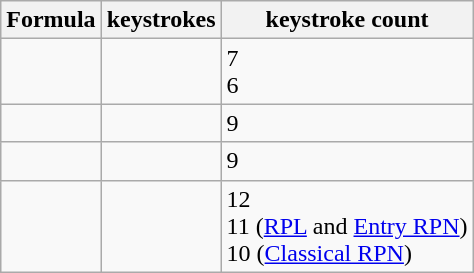<table class="wikitable" border="1">
<tr>
<th>Formula</th>
<th>keystrokes</th>
<th>keystroke count</th>
</tr>
<tr>
<td></td>
<td>       <br><br>     </td>
<td>7<br>6</td>
</tr>
<tr>
<td></td>
<td>        </td>
<td>9</td>
</tr>
<tr>
<td></td>
<td>        </td>
<td>9</td>
</tr>
<tr>
<td></td>
<td>            <br>           <br>          </td>
<td>12<br>11 (<a href='#'>RPL</a> and <a href='#'>Entry RPN</a>)<br>10 (<a href='#'>Classical RPN</a>)</td>
</tr>
</table>
